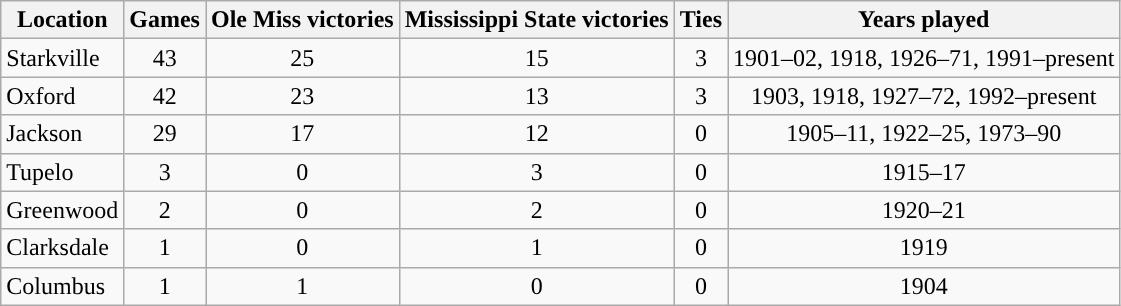<table class="sortable wikitable" style="text-align:center">
<tr>
<th>Location</th>
<th>Games</th>
<th>Ole Miss victories</th>
<th>Mississippi State victories</th>
<th>Ties</th>
<th>Years played</th>
</tr>
<tr>
<td align="left">Starkville</td>
<td>43</td>
<td>25</td>
<td>15</td>
<td>3</td>
<td>1901–02, 1918, 1926–71, 1991–present</td>
</tr>
<tr>
<td align="left">Oxford</td>
<td>42</td>
<td>23</td>
<td>13</td>
<td>3</td>
<td>1903, 1918, 1927–72, 1992–present</td>
</tr>
<tr>
<td align="left">Jackson</td>
<td>29</td>
<td>17</td>
<td>12</td>
<td>0</td>
<td>1905–11, 1922–25, 1973–90</td>
</tr>
<tr>
<td align="left">Tupelo</td>
<td>3</td>
<td>0</td>
<td>3</td>
<td>0</td>
<td>1915–17</td>
</tr>
<tr>
<td align="left">Greenwood</td>
<td>2</td>
<td>0</td>
<td>2</td>
<td>0</td>
<td>1920–21</td>
</tr>
<tr>
<td align="left">Clarksdale</td>
<td>1</td>
<td>0</td>
<td>1</td>
<td>0</td>
<td>1919</td>
</tr>
<tr>
<td align="left">Columbus</td>
<td>1</td>
<td>1</td>
<td>0</td>
<td>0</td>
<td>1904</td>
</tr>
</table>
